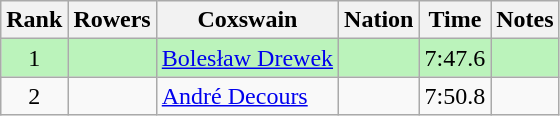<table class="wikitable sortable" style="text-align:center">
<tr>
<th>Rank</th>
<th>Rowers</th>
<th>Coxswain</th>
<th>Nation</th>
<th>Time</th>
<th>Notes</th>
</tr>
<tr bgcolor=bbf3bb>
<td>1</td>
<td align=left></td>
<td align=left><a href='#'>Bolesław Drewek</a></td>
<td align=left></td>
<td>7:47.6</td>
<td></td>
</tr>
<tr>
<td>2</td>
<td align=left></td>
<td align=left><a href='#'>André Decours</a></td>
<td align=left></td>
<td>7:50.8</td>
<td></td>
</tr>
</table>
